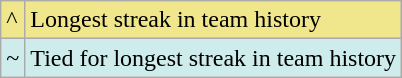<table class="wikitable">
<tr bgcolor="#F0E68C">
<td>^</td>
<td>Longest streak in team history</td>
</tr>
<tr bgcolor="#CFECEC">
<td>~</td>
<td>Tied for longest streak in team history</td>
</tr>
</table>
